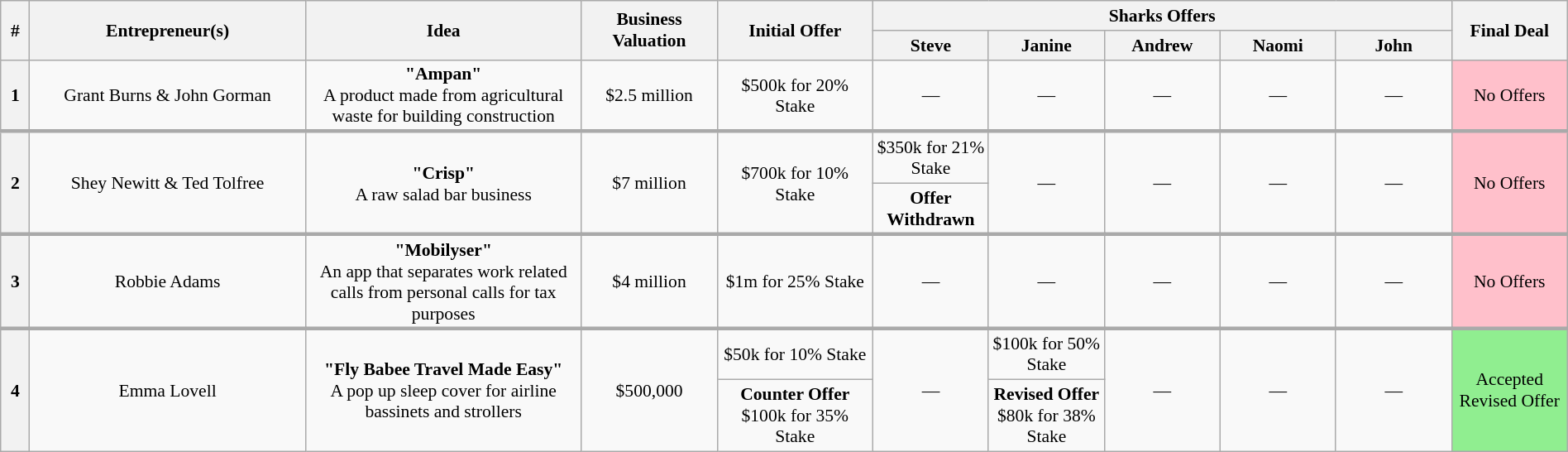<table class="wikitable plainrowheaders" style="font-size:90%; text-align:center; width: 100%; margin-left: auto; margin-right: auto;">
<tr>
<th scope="col" bgcolor="lightgrey" rowspan="2" width="15" align="center">#</th>
<th scope="col" bgcolor="lightgrey" rowspan="2" width="200" align="center">Entrepreneur(s)</th>
<th scope="col" bgcolor="lightgrey" rowspan="2" width="200" align="center">Idea</th>
<th scope="col" bgcolor="lightgrey" rowspan="2" width="95" align="center">Business Valuation</th>
<th scope="col" bgcolor="lightgrey" rowspan="2" width="110" align="center">Initial Offer</th>
<th scope="col" bgcolor="lightgrey" colspan="5">Sharks Offers</th>
<th scope="col" bgcolor="lightgrey" rowspan="2" width="80" align="center">Final Deal</th>
</tr>
<tr>
<th width="80" align="center"><strong>Steve</strong></th>
<th width="80" align="center"><strong>Janine</strong></th>
<th width="80" align="center"><strong>Andrew</strong></th>
<th width="80" align="center"><strong>Naomi</strong></th>
<th width="80" align="center"><strong>John</strong></th>
</tr>
<tr>
<th>1</th>
<td>Grant Burns & John Gorman</td>
<td><strong>"Ampan"</strong><br> A product made from agricultural waste for building construction</td>
<td>$2.5 million</td>
<td>$500k for 20% Stake</td>
<td>—</td>
<td>—</td>
<td>—</td>
<td>—</td>
<td>—</td>
<td bgcolor="pink">No Offers</td>
</tr>
<tr>
</tr>
<tr style="border-top:3px solid #aaa;">
<th rowspan="2">2</th>
<td rowspan="2">Shey Newitt & Ted Tolfree</td>
<td rowspan="2"><strong>"Crisp"</strong><br> A raw salad bar business</td>
<td rowspan="2">$7 million</td>
<td rowspan="2">$700k for 10% Stake</td>
<td>$350k for 21% Stake</td>
<td rowspan="2">—</td>
<td rowspan="2">—</td>
<td rowspan="2">—</td>
<td rowspan="2">—</td>
<td rowspan="2" bgcolor="pink">No Offers</td>
</tr>
<tr>
<td><strong>Offer Withdrawn</strong></td>
</tr>
<tr>
</tr>
<tr style="border-top:3px solid #aaa;">
<th>3</th>
<td>Robbie Adams</td>
<td><strong>"Mobilyser"</strong><br> An app that separates work related calls from personal calls for tax purposes</td>
<td>$4 million</td>
<td>$1m for 25% Stake</td>
<td>—</td>
<td>—</td>
<td>—</td>
<td>—</td>
<td>—</td>
<td bgcolor="pink">No Offers</td>
</tr>
<tr>
</tr>
<tr style="border-top:3px solid #aaa;">
<th rowspan="2">4</th>
<td rowspan="2">Emma Lovell</td>
<td rowspan="2"><strong>"Fly Babee Travel Made Easy"</strong><br> A pop up sleep cover for airline bassinets and strollers</td>
<td rowspan="2">$500,000</td>
<td>$50k for 10% Stake</td>
<td rowspan="2">—</td>
<td>$100k for 50% Stake</td>
<td rowspan="2">—</td>
<td rowspan="2">—</td>
<td rowspan="2">—</td>
<td rowspan="2" bgcolor="lightgreen">Accepted Revised Offer</td>
</tr>
<tr>
<td><strong>Counter Offer</strong><br> $100k for 35% Stake</td>
<td><strong>Revised Offer</strong><br> $80k for 38% Stake</td>
</tr>
</table>
